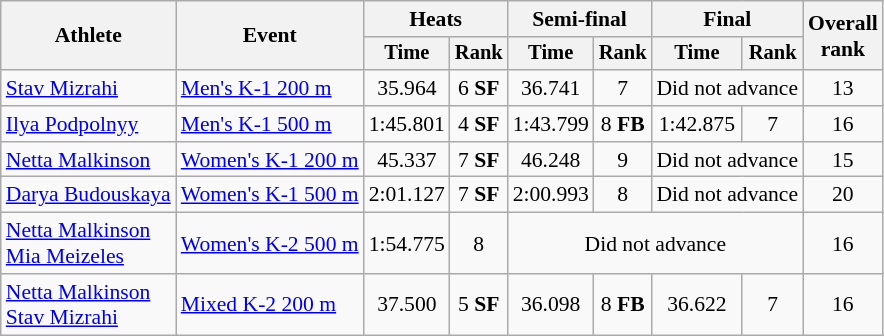<table class=wikitable style=font-size:90%;text-align:center>
<tr>
<th rowspan=2>Athlete</th>
<th rowspan=2>Event</th>
<th colspan=2>Heats</th>
<th colspan=2>Semi-final</th>
<th colspan=2>Final</th>
<th rowspan=2>Overall<br>rank</th>
</tr>
<tr style=font-size:95%>
<th>Time</th>
<th>Rank</th>
<th>Time</th>
<th>Rank</th>
<th>Time</th>
<th>Rank</th>
</tr>
<tr>
<td align=left><a href='#'>Stav Mizrahi</a></td>
<td align=left><a href='#'>Men's K-1 200 m</a></td>
<td>35.964</td>
<td>6 <strong>SF</strong></td>
<td>36.741</td>
<td>7</td>
<td colspan=2>Did not advance</td>
<td>13</td>
</tr>
<tr>
<td align=left><a href='#'>Ilya Podpolnyy</a></td>
<td align=left><a href='#'>Men's K-1 500 m</a></td>
<td>1:45.801</td>
<td>4 <strong>SF</strong></td>
<td>1:43.799</td>
<td>8 <strong>FB</strong></td>
<td>1:42.875</td>
<td>7</td>
<td>16</td>
</tr>
<tr>
<td align=left><a href='#'>Netta Malkinson</a></td>
<td align=left><a href='#'>Women's K-1 200 m</a></td>
<td>45.337</td>
<td>7 <strong>SF</strong></td>
<td>46.248</td>
<td>9</td>
<td colspan=2>Did not advance</td>
<td>15</td>
</tr>
<tr>
<td align=left><a href='#'>Darya Budouskaya</a></td>
<td align=left><a href='#'>Women's K-1 500 m</a></td>
<td>2:01.127</td>
<td>7 <strong>SF</strong></td>
<td>2:00.993</td>
<td>8</td>
<td colspan=2>Did not advance</td>
<td>20</td>
</tr>
<tr>
<td align=left><a href='#'>Netta Malkinson</a><br><a href='#'>Mia Meizeles</a></td>
<td align=left><a href='#'>Women's K-2 500 m</a></td>
<td>1:54.775</td>
<td>8</td>
<td colspan=4>Did not advance</td>
<td>16</td>
</tr>
<tr>
<td align=left><a href='#'>Netta Malkinson</a><br><a href='#'>Stav Mizrahi</a></td>
<td align=left><a href='#'>Mixed K-2 200 m</a></td>
<td>37.500</td>
<td>5 <strong>SF</strong></td>
<td>36.098</td>
<td>8 <strong>FB</strong></td>
<td>36.622</td>
<td>7</td>
<td>16</td>
</tr>
</table>
